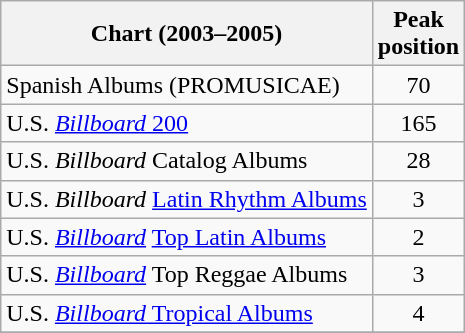<table class="wikitable">
<tr>
<th>Chart (2003–2005)</th>
<th>Peak<br>position</th>
</tr>
<tr>
<td>Spanish Albums (PROMUSICAE)</td>
<td align="center">70</td>
</tr>
<tr>
<td align="left">U.S. <a href='#'><em>Billboard</em> 200</a></td>
<td align="center">165</td>
</tr>
<tr>
<td>U.S. <em>Billboard</em> Catalog Albums</td>
<td align="center">28</td>
</tr>
<tr>
<td>U.S. <em>Billboard</em> <a href='#'>Latin Rhythm Albums</a></td>
<td align="center">3</td>
</tr>
<tr>
<td align="left">U.S. <em><a href='#'>Billboard</a></em> <a href='#'>Top Latin Albums</a></td>
<td align="center">2</td>
</tr>
<tr>
<td align="left">U.S. <em><a href='#'>Billboard</a></em> Top Reggae Albums</td>
<td align="center">3</td>
</tr>
<tr>
<td>U.S. <a href='#'><em>Billboard</em> Tropical Albums</a></td>
<td align="center">4</td>
</tr>
<tr>
</tr>
</table>
